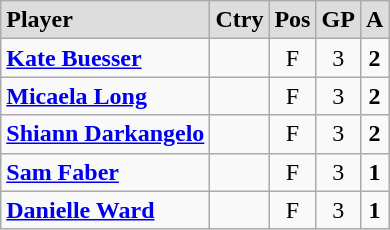<table class="wikitable">
<tr align="center" style="font-weight:bold; background-color:#dddddd;" |>
<td align="left">Player</td>
<td>Ctry</td>
<td>Pos</td>
<td>GP</td>
<td>A</td>
</tr>
<tr align="center">
<td align="left"><strong><a href='#'>Kate Buesser</a></strong></td>
<td></td>
<td>F</td>
<td>3</td>
<td><strong>2</strong></td>
</tr>
<tr align="center">
<td align="left"><strong><a href='#'>Micaela Long</a></strong></td>
<td></td>
<td>F</td>
<td>3</td>
<td><strong>2</strong></td>
</tr>
<tr align="center">
<td align="left"><strong><a href='#'>Shiann Darkangelo</a></strong></td>
<td></td>
<td>F</td>
<td>3</td>
<td><strong>2</strong></td>
</tr>
<tr align="center">
<td align="left"><strong><a href='#'>Sam Faber</a></strong></td>
<td></td>
<td>F</td>
<td>3</td>
<td><strong>1</strong></td>
</tr>
<tr align="center">
<td align="left"><strong><a href='#'>Danielle Ward</a></strong></td>
<td></td>
<td>F</td>
<td>3</td>
<td><strong>1</strong></td>
</tr>
</table>
